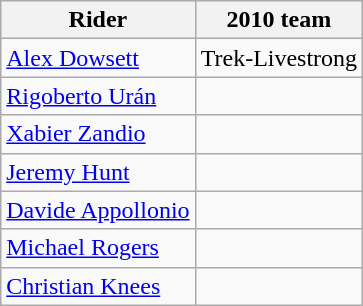<table class="wikitable">
<tr>
<th>Rider</th>
<th>2010 team</th>
</tr>
<tr>
<td><a href='#'>Alex Dowsett</a></td>
<td>Trek-Livestrong</td>
</tr>
<tr>
<td><a href='#'>Rigoberto Urán</a></td>
<td></td>
</tr>
<tr>
<td><a href='#'>Xabier Zandio</a></td>
<td></td>
</tr>
<tr>
<td><a href='#'>Jeremy Hunt</a></td>
<td></td>
</tr>
<tr>
<td><a href='#'>Davide Appollonio</a></td>
<td></td>
</tr>
<tr>
<td><a href='#'>Michael Rogers</a></td>
<td></td>
</tr>
<tr>
<td><a href='#'>Christian Knees</a></td>
<td></td>
</tr>
</table>
